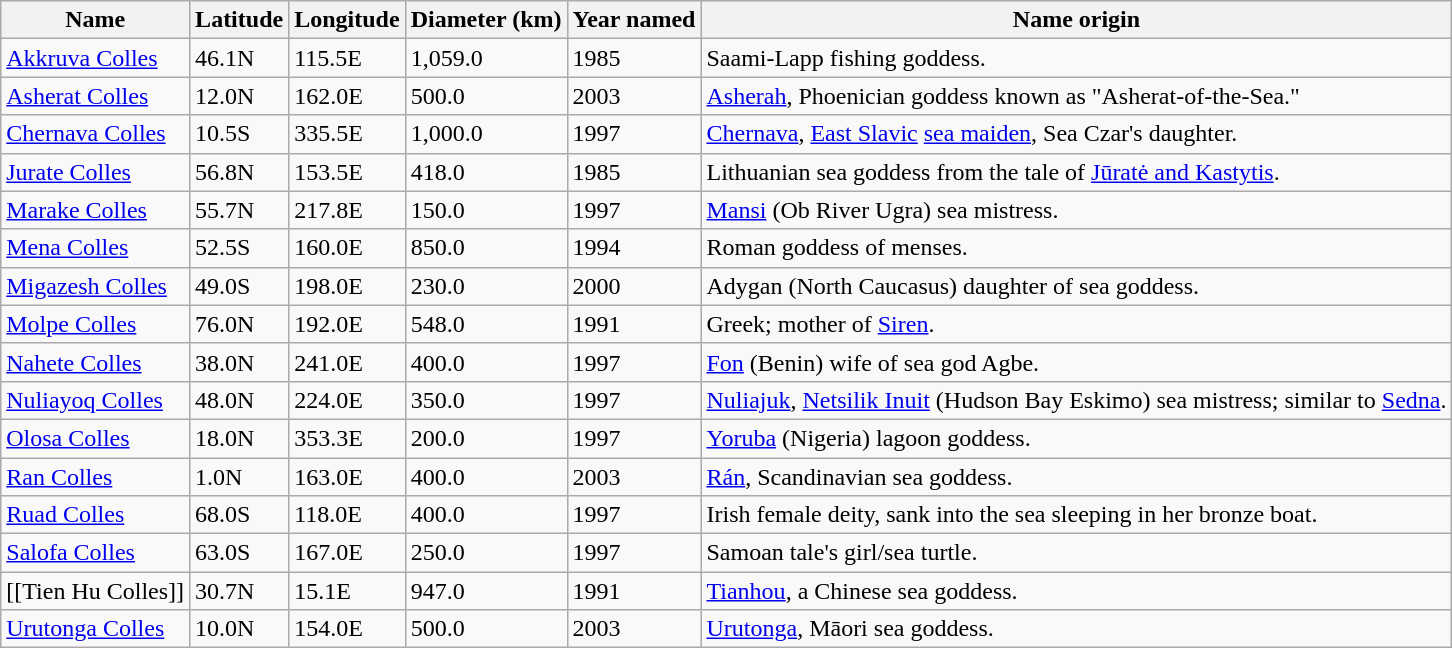<table class="wikitable sortable">
<tr>
<th>Name</th>
<th>Latitude</th>
<th>Longitude</th>
<th>Diameter (km)</th>
<th>Year named</th>
<th>Name origin</th>
</tr>
<tr>
<td><a href='#'>Akkruva Colles</a></td>
<td>46.1N</td>
<td>115.5E</td>
<td>1,059.0</td>
<td>1985</td>
<td>Saami-Lapp fishing goddess.</td>
</tr>
<tr>
<td><a href='#'>Asherat Colles</a></td>
<td>12.0N</td>
<td>162.0E</td>
<td>500.0</td>
<td>2003</td>
<td><a href='#'>Asherah</a>, Phoenician goddess known as "Asherat-of-the-Sea."</td>
</tr>
<tr>
<td><a href='#'>Chernava Colles</a></td>
<td>10.5S</td>
<td>335.5E</td>
<td>1,000.0</td>
<td>1997</td>
<td><a href='#'>Chernava</a>, <a href='#'>East Slavic</a> <a href='#'>sea maiden</a>, Sea Czar's daughter.</td>
</tr>
<tr>
<td><a href='#'>Jurate Colles</a></td>
<td>56.8N</td>
<td>153.5E</td>
<td>418.0</td>
<td>1985</td>
<td>Lithuanian sea goddess from the tale of <a href='#'>Jūratė and Kastytis</a>.</td>
</tr>
<tr>
<td><a href='#'>Marake Colles</a></td>
<td>55.7N</td>
<td>217.8E</td>
<td>150.0</td>
<td>1997</td>
<td><a href='#'>Mansi</a> (Ob River Ugra) sea mistress.</td>
</tr>
<tr>
<td><a href='#'>Mena Colles</a></td>
<td>52.5S</td>
<td>160.0E</td>
<td>850.0</td>
<td>1994</td>
<td>Roman goddess of menses.</td>
</tr>
<tr>
<td><a href='#'>Migazesh Colles</a></td>
<td>49.0S</td>
<td>198.0E</td>
<td>230.0</td>
<td>2000</td>
<td>Adygan (North Caucasus) daughter of sea goddess.</td>
</tr>
<tr>
<td><a href='#'>Molpe Colles</a></td>
<td>76.0N</td>
<td>192.0E</td>
<td>548.0</td>
<td>1991</td>
<td>Greek; mother of <a href='#'>Siren</a>.</td>
</tr>
<tr>
<td><a href='#'>Nahete Colles</a></td>
<td>38.0N</td>
<td>241.0E</td>
<td>400.0</td>
<td>1997</td>
<td><a href='#'>Fon</a> (Benin) wife of sea god Agbe.</td>
</tr>
<tr>
<td><a href='#'>Nuliayoq Colles</a></td>
<td>48.0N</td>
<td>224.0E</td>
<td>350.0</td>
<td>1997</td>
<td><a href='#'>Nuliajuk</a>, <a href='#'>Netsilik Inuit</a> (Hudson Bay Eskimo) sea mistress; similar to <a href='#'>Sedna</a>.</td>
</tr>
<tr>
<td><a href='#'>Olosa Colles</a></td>
<td>18.0N</td>
<td>353.3E</td>
<td>200.0</td>
<td>1997</td>
<td><a href='#'>Yoruba</a> (Nigeria) lagoon goddess.</td>
</tr>
<tr>
<td><a href='#'>Ran Colles</a></td>
<td>1.0N</td>
<td>163.0E</td>
<td>400.0</td>
<td>2003</td>
<td><a href='#'>Rán</a>, Scandinavian sea goddess.</td>
</tr>
<tr>
<td><a href='#'>Ruad Colles</a></td>
<td>68.0S</td>
<td>118.0E</td>
<td>400.0</td>
<td>1997</td>
<td>Irish female deity, sank into the sea sleeping in her bronze boat.</td>
</tr>
<tr>
<td><a href='#'>Salofa Colles</a></td>
<td>63.0S</td>
<td>167.0E</td>
<td>250.0</td>
<td>1997</td>
<td>Samoan tale's girl/sea turtle.</td>
</tr>
<tr>
<td>[[Tien Hu Colles]]</td>
<td>30.7N</td>
<td>15.1E</td>
<td>947.0</td>
<td>1991</td>
<td><a href='#'>Tianhou</a>, a Chinese sea goddess.</td>
</tr>
<tr>
<td><a href='#'>Urutonga Colles</a></td>
<td>10.0N</td>
<td>154.0E</td>
<td>500.0</td>
<td>2003</td>
<td><a href='#'>Urutonga</a>, Māori sea goddess.</td>
</tr>
</table>
